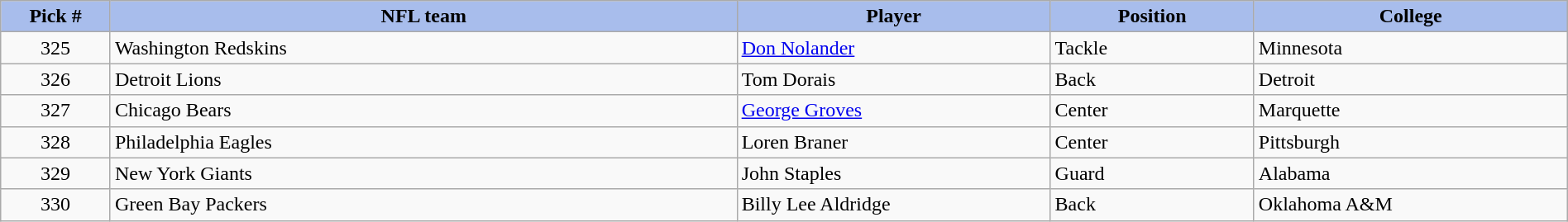<table class="wikitable sortable sortable" style="width: 100%">
<tr>
<th style="background:#A8BDEC;" width=7%>Pick #</th>
<th width=40% style="background:#A8BDEC;">NFL team</th>
<th width=20% style="background:#A8BDEC;">Player</th>
<th width=13% style="background:#A8BDEC;">Position</th>
<th style="background:#A8BDEC;">College</th>
</tr>
<tr>
<td align=center>325</td>
<td>Washington Redskins</td>
<td><a href='#'>Don Nolander</a></td>
<td>Tackle</td>
<td>Minnesota</td>
</tr>
<tr>
<td align=center>326</td>
<td>Detroit Lions</td>
<td>Tom Dorais</td>
<td>Back</td>
<td>Detroit</td>
</tr>
<tr>
<td align=center>327</td>
<td>Chicago Bears</td>
<td><a href='#'>George Groves</a></td>
<td>Center</td>
<td>Marquette</td>
</tr>
<tr>
<td align=center>328</td>
<td>Philadelphia Eagles</td>
<td>Loren Braner</td>
<td>Center</td>
<td>Pittsburgh</td>
</tr>
<tr>
<td align=center>329</td>
<td>New York Giants</td>
<td>John Staples</td>
<td>Guard</td>
<td>Alabama</td>
</tr>
<tr>
<td align=center>330</td>
<td>Green Bay Packers</td>
<td>Billy Lee Aldridge</td>
<td>Back</td>
<td>Oklahoma A&M</td>
</tr>
</table>
